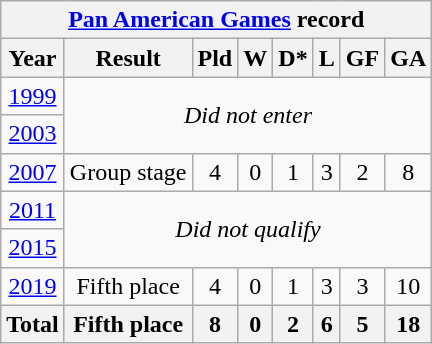<table class="wikitable" style="text-align: center;">
<tr>
<th colspan=8><a href='#'>Pan American Games</a> record</th>
</tr>
<tr>
<th>Year</th>
<th>Result</th>
<th>Pld</th>
<th>W</th>
<th>D*</th>
<th>L</th>
<th>GF</th>
<th>GA</th>
</tr>
<tr>
<td> <a href='#'>1999</a></td>
<td colspan=7 rowspan=2><em>Did not enter</em></td>
</tr>
<tr>
<td> <a href='#'>2003</a></td>
</tr>
<tr>
<td> <a href='#'>2007</a></td>
<td>Group stage</td>
<td>4</td>
<td>0</td>
<td>1</td>
<td>3</td>
<td>2</td>
<td>8</td>
</tr>
<tr>
<td> <a href='#'>2011</a></td>
<td colspan=7 rowspan=2><em>Did not qualify</em></td>
</tr>
<tr>
<td> <a href='#'>2015</a></td>
</tr>
<tr>
<td> <a href='#'>2019</a></td>
<td>Fifth place</td>
<td>4</td>
<td>0</td>
<td>1</td>
<td>3</td>
<td>3</td>
<td>10</td>
</tr>
<tr>
<th>Total</th>
<th>Fifth place</th>
<th>8</th>
<th>0</th>
<th>2</th>
<th>6</th>
<th>5</th>
<th>18</th>
</tr>
</table>
